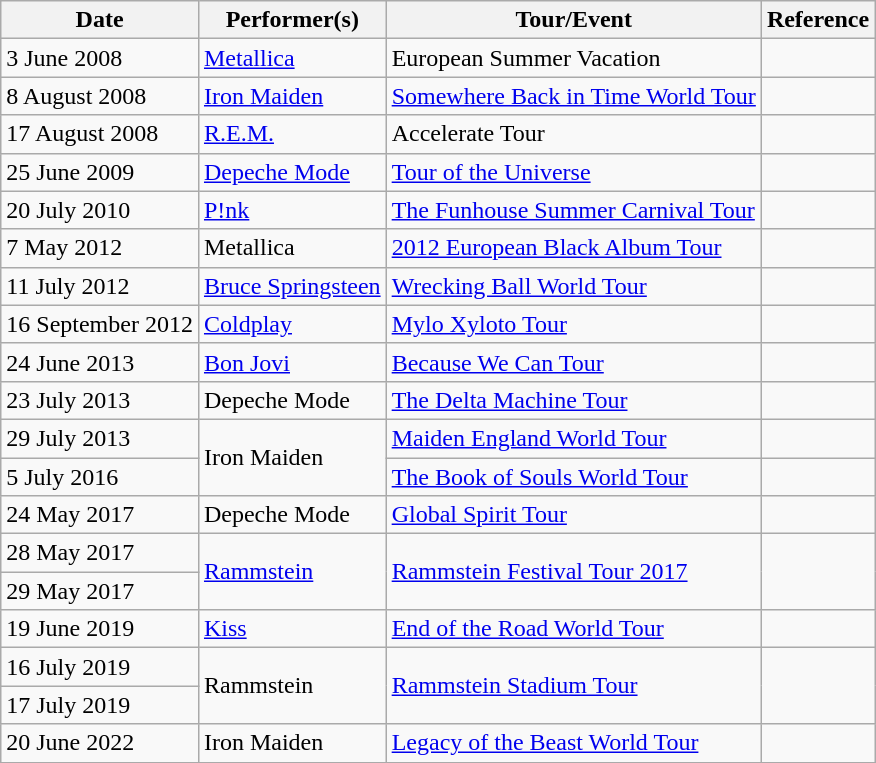<table class="wikitable sortable">
<tr>
<th>Date</th>
<th>Performer(s)</th>
<th>Tour/Event</th>
<th>Reference</th>
</tr>
<tr>
<td style="text-align: left;">3 June 2008</td>
<td style="text-align: left;"><a href='#'>Metallica</a></td>
<td style="text-align: left;">European Summer Vacation</td>
<td style="text-align: left;"></td>
</tr>
<tr>
<td style="text-align: left;">8 August 2008</td>
<td style="text-align: left;"><a href='#'>Iron Maiden</a></td>
<td style="text-align: left;"><a href='#'>Somewhere Back in Time World Tour</a></td>
<td style="text-align: left;"></td>
</tr>
<tr>
<td style="text-align: left;">17 August 2008</td>
<td style="text-align: left;"><a href='#'>R.E.M.</a></td>
<td style="text-align: left;">Accelerate Tour</td>
<td style="text-align: left;"></td>
</tr>
<tr>
<td style="text-align: left;">25 June 2009</td>
<td style="text-align: left;"><a href='#'>Depeche Mode</a></td>
<td style="text-align: left;"><a href='#'>Tour of the Universe</a></td>
<td style="text-align: left;"></td>
</tr>
<tr>
<td style="text-align: left;">20 July 2010</td>
<td style="text-align: left;"><a href='#'>P!nk</a></td>
<td style="text-align: left;"><a href='#'>The Funhouse Summer Carnival Tour</a></td>
<td style="text-align: left;"></td>
</tr>
<tr>
<td style="text-align: left;">7 May 2012</td>
<td style="text-align: left;">Metallica</td>
<td style="text-align: left;"><a href='#'>2012 European Black Album Tour</a></td>
<td style="text-align: left;"></td>
</tr>
<tr>
<td style="text-align: left;">11 July 2012</td>
<td style="text-align: left;"><a href='#'>Bruce Springsteen</a></td>
<td style="text-align: left;"><a href='#'>Wrecking Ball World Tour</a></td>
<td style="text-align: left;"></td>
</tr>
<tr>
<td style="text-align: left;">16 September 2012</td>
<td style="text-align: left;"><a href='#'>Coldplay</a></td>
<td style="text-align: left;"><a href='#'>Mylo Xyloto Tour</a></td>
<td style="text-align: left;"></td>
</tr>
<tr>
<td style="text-align: left;">24 June 2013</td>
<td style="text-align: left;"><a href='#'>Bon Jovi</a></td>
<td style="text-align: left;"><a href='#'>Because We Can Tour</a></td>
<td style="text-align: left;"></td>
</tr>
<tr>
<td style="text-align: left;">23 July 2013</td>
<td style="text-align: left;">Depeche Mode</td>
<td style="text-align: left;"><a href='#'>The Delta Machine Tour</a></td>
<td style="text-align: left;"></td>
</tr>
<tr>
<td style="text-align: left;">29 July 2013</td>
<td style="text-align: left;" rowspan="2">Iron Maiden</td>
<td style="text-align: left;"><a href='#'>Maiden England World Tour</a></td>
<td style="text-align: left;"></td>
</tr>
<tr>
<td style="text-align: left;">5 July 2016</td>
<td style="text-align: left;"><a href='#'>The Book of Souls World Tour</a></td>
<td style="text-align: left;"></td>
</tr>
<tr>
<td style="text-align: left;">24 May 2017</td>
<td style="text-align: left;">Depeche Mode</td>
<td style="text-align: left;"><a href='#'>Global Spirit Tour</a></td>
<td style="text-align: left;"></td>
</tr>
<tr>
<td style="text-align: left;">28 May 2017</td>
<td style="text-align: left;" rowspan="2"><a href='#'>Rammstein</a></td>
<td style="text-align: left;" rowspan="2"><a href='#'>Rammstein Festival Tour 2017</a></td>
<td style="text-align: left;" rowspan="2"></td>
</tr>
<tr>
<td style="text-align: left;">29 May 2017</td>
</tr>
<tr>
<td>19 June 2019</td>
<td><a href='#'>Kiss</a></td>
<td style="text-align: left;"><a href='#'>End of the Road World Tour</a></td>
<td></td>
</tr>
<tr>
<td>16 July 2019</td>
<td rowspan="2">Rammstein</td>
<td style="text-align: left;" rowspan="2"><a href='#'>Rammstein Stadium Tour</a></td>
<td rowspan="2"></td>
</tr>
<tr>
<td>17 July 2019</td>
</tr>
<tr>
<td>20 June 2022</td>
<td>Iron Maiden</td>
<td style="text-align: left;"><a href='#'>Legacy of the Beast World Tour</a></td>
<td></td>
</tr>
<tr>
</tr>
</table>
